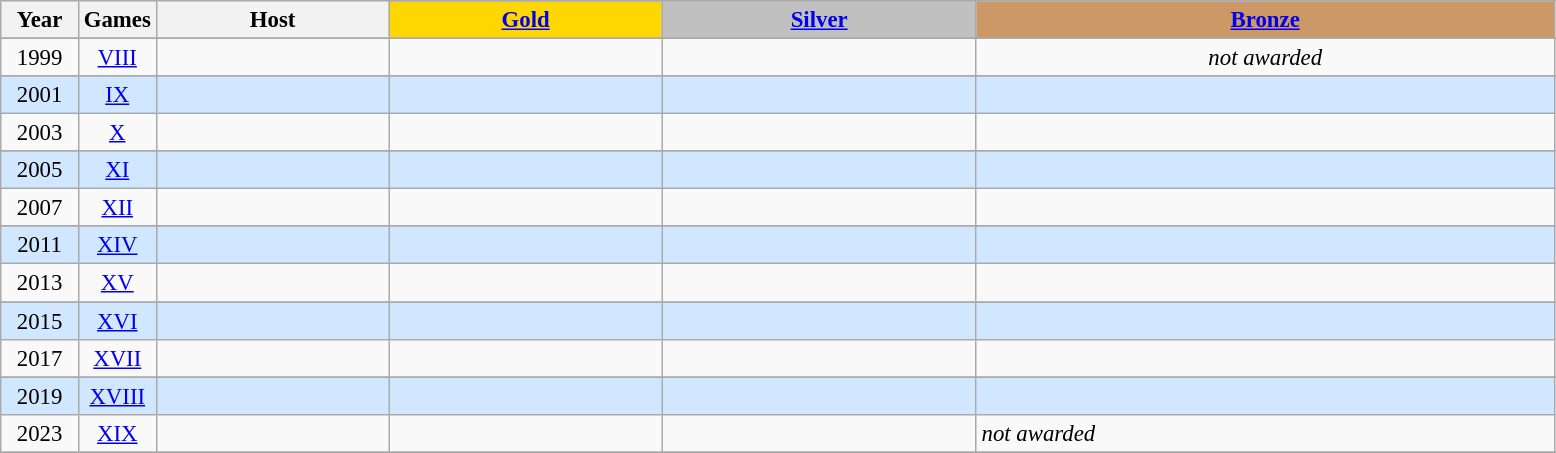<table class="wikitable" style="text-align: center; font-size:95%;">
<tr>
<th rowspan="2" style="width:5%;">Year</th>
<th rowspan="2" style="width:5%;">Games</th>
<th rowspan="2" style="width:15%;">Host</th>
</tr>
<tr>
<th style="background-color: gold"><a href='#'>Gold</a></th>
<th style="background-color: silver"><a href='#'>Silver</a></th>
<th style="background-color: #CC9966"><a href='#'>Bronze</a></th>
</tr>
<tr>
</tr>
<tr>
<td>1999</td>
<td align=center><a href='#'>VIII</a></td>
<td align="left"></td>
<td align="left"></td>
<td align="left"></td>
<td><em>not awarded</em></td>
</tr>
<tr>
</tr>
<tr style="text-align:center; background:#d0e7ff;">
<td>2001</td>
<td align=center><a href='#'>IX</a></td>
<td align="left"></td>
<td align="left"></td>
<td align="left"></td>
<td align="left"></td>
</tr>
<tr>
<td>2003</td>
<td align=center><a href='#'>X</a></td>
<td align="left"></td>
<td align="left"></td>
<td align="left"></td>
<td align="left"></td>
</tr>
<tr>
</tr>
<tr style="text-align:center; background:#d0e7ff;">
<td>2005</td>
<td align=center><a href='#'>XI</a></td>
<td align="left"></td>
<td align="left"></td>
<td align="left"></td>
<td align="left"></td>
</tr>
<tr>
<td>2007</td>
<td align=center><a href='#'>XII</a></td>
<td align="left"></td>
<td align="left"></td>
<td align="left"></td>
<td align="left"></td>
</tr>
<tr>
</tr>
<tr style="text-align:center; background:#d0e7ff;">
<td>2011</td>
<td align=center><a href='#'>XIV</a></td>
<td align="left"></td>
<td align="left"></td>
<td align="left"></td>
<td align="left"></td>
</tr>
<tr>
<td>2013</td>
<td align=center><a href='#'>XV</a></td>
<td align="left"></td>
<td align="left"></td>
<td align="left"></td>
<td align="left"></td>
</tr>
<tr>
</tr>
<tr style="text-align:center; background:#d0e7ff;">
<td>2015</td>
<td align=center><a href='#'>XVI</a></td>
<td align="left"></td>
<td align="left"></td>
<td align="left"></td>
<td align="left"></td>
</tr>
<tr>
<td>2017</td>
<td align=center><a href='#'>XVII</a></td>
<td align="left"></td>
<td align="left"></td>
<td align="left"></td>
<td align="left"></td>
</tr>
<tr>
</tr>
<tr style="text-align:center; background:#d0e7ff;">
<td>2019</td>
<td align=center><a href='#'>XVIII</a></td>
<td align="left"></td>
<td align="left"></td>
<td align="left"></td>
<td align="left"></td>
</tr>
<tr>
<td>2023</td>
<td align=center><a href='#'>XIX</a></td>
<td align="left"></td>
<td align="left"></td>
<td align="left"></td>
<td align="left"><em>not awarded</em></td>
</tr>
<tr>
</tr>
</table>
